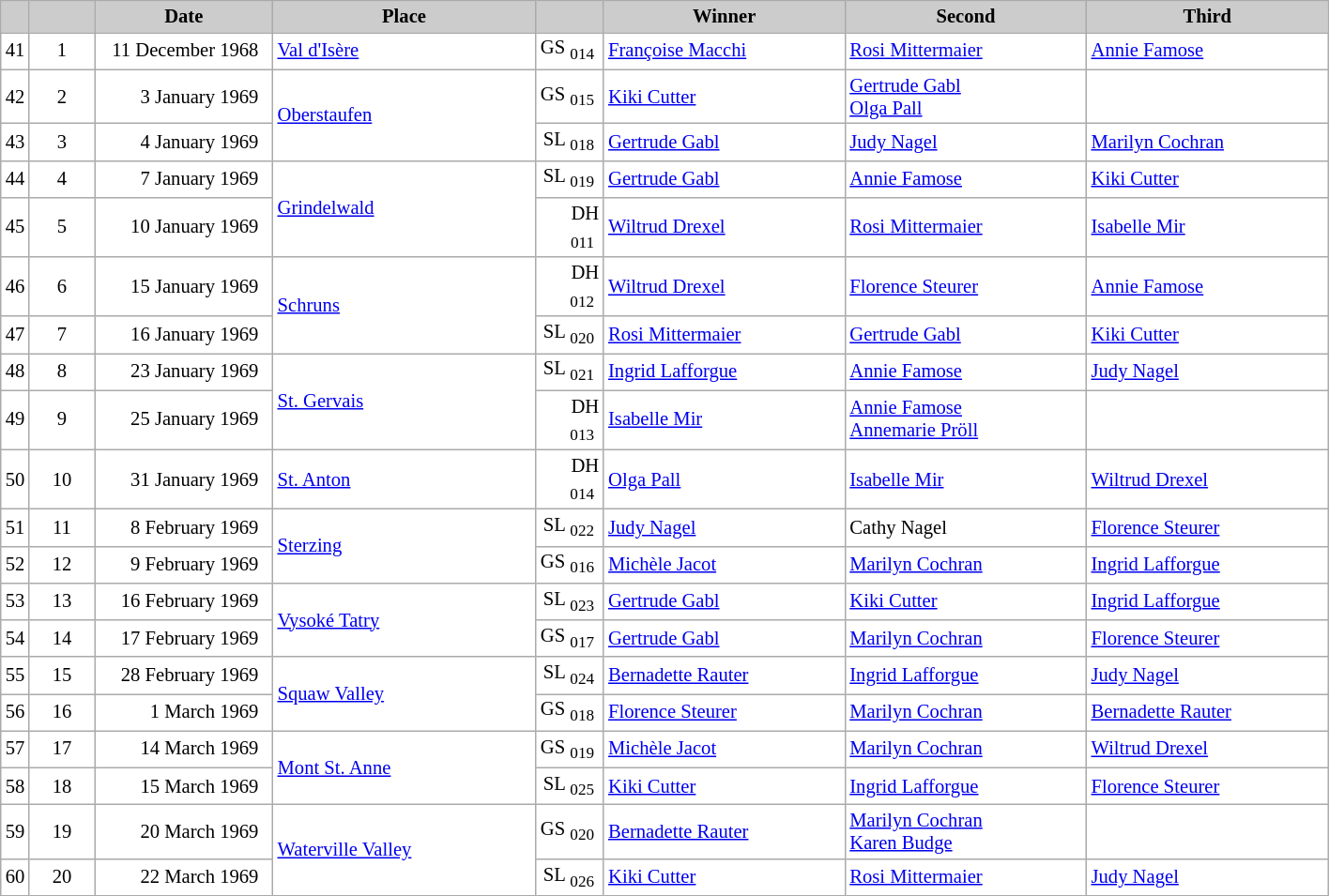<table class="wikitable plainrowheaders" style="background:#fff; font-size:86%; line-height:16px; border:grey solid 1px; border-collapse:collapse;">
<tr style="background:#ccc; text-align:center;">
<td align="center" width="13"></td>
<td align="center" width="40"></td>
<td align="center" width="120"><strong>Date</strong></td>
<td align="center" width="180"><strong>Place</strong></td>
<td align="center" width="42"></td>
<td align="center" width="165"><strong>Winner</strong></td>
<td align="center" width="165"><strong>Second</strong></td>
<td align="center" width="165"><strong>Third</strong></td>
</tr>
<tr>
<td align=center>41</td>
<td align=center>1</td>
<td align=right>11 December 1968  </td>
<td> <a href='#'>Val d'Isère</a></td>
<td align=right>GS <sub>014</sub> </td>
<td> <a href='#'>Françoise Macchi</a></td>
<td> <a href='#'>Rosi Mittermaier</a></td>
<td> <a href='#'>Annie Famose</a></td>
</tr>
<tr>
<td align=center>42</td>
<td align=center>2</td>
<td align=right>3 January 1969  </td>
<td rowspan=2> <a href='#'>Oberstaufen</a></td>
<td align=right>GS <sub>015</sub> </td>
<td> <a href='#'>Kiki Cutter</a></td>
<td> <a href='#'>Gertrude Gabl</a><br> <a href='#'>Olga Pall</a></td>
<td></td>
</tr>
<tr>
<td align=center>43</td>
<td align=center>3</td>
<td align=right>4 January 1969  </td>
<td align=right>SL <sub>018</sub> </td>
<td> <a href='#'>Gertrude Gabl</a></td>
<td> <a href='#'>Judy Nagel</a></td>
<td> <a href='#'>Marilyn Cochran</a></td>
</tr>
<tr>
<td align=center>44</td>
<td align=center>4</td>
<td align=right>7 January 1969  </td>
<td rowspan=2> <a href='#'>Grindelwald</a></td>
<td align=right>SL <sub>019</sub> </td>
<td> <a href='#'>Gertrude Gabl</a></td>
<td> <a href='#'>Annie Famose</a></td>
<td> <a href='#'>Kiki Cutter</a></td>
</tr>
<tr>
<td align=center>45</td>
<td align=center>5</td>
<td align=right>10 January 1969  </td>
<td align=right>DH <sub>011</sub> </td>
<td> <a href='#'>Wiltrud Drexel</a></td>
<td> <a href='#'>Rosi Mittermaier</a></td>
<td> <a href='#'>Isabelle Mir</a></td>
</tr>
<tr>
<td align=center>46</td>
<td align=center>6</td>
<td align=right>15 January 1969  </td>
<td rowspan=2> <a href='#'>Schruns</a></td>
<td align=right>DH <sub>012</sub> </td>
<td> <a href='#'>Wiltrud Drexel</a></td>
<td> <a href='#'>Florence Steurer</a></td>
<td> <a href='#'>Annie Famose</a></td>
</tr>
<tr>
<td align=center>47</td>
<td align=center>7</td>
<td align=right>16 January 1969  </td>
<td align=right>SL <sub>020</sub> </td>
<td> <a href='#'>Rosi Mittermaier</a></td>
<td> <a href='#'>Gertrude Gabl</a></td>
<td> <a href='#'>Kiki Cutter</a></td>
</tr>
<tr>
<td align=center>48</td>
<td align=center>8</td>
<td align=right>23 January 1969  </td>
<td rowspan=2> <a href='#'>St. Gervais</a></td>
<td align=right>SL <sub>021</sub> </td>
<td> <a href='#'>Ingrid Lafforgue</a></td>
<td> <a href='#'>Annie Famose</a></td>
<td> <a href='#'>Judy Nagel</a></td>
</tr>
<tr>
<td align=center>49</td>
<td align=center>9</td>
<td align=right>25 January 1969  </td>
<td align=right>DH <sub>013</sub> </td>
<td> <a href='#'>Isabelle Mir</a></td>
<td> <a href='#'>Annie Famose</a><br> <a href='#'>Annemarie Pröll</a></td>
<td></td>
</tr>
<tr>
<td align=center>50</td>
<td align=center>10</td>
<td align=right>31 January 1969  </td>
<td> <a href='#'>St. Anton</a></td>
<td align=right>DH <sub>014</sub> </td>
<td> <a href='#'>Olga Pall</a></td>
<td> <a href='#'>Isabelle Mir</a></td>
<td> <a href='#'>Wiltrud Drexel</a></td>
</tr>
<tr>
<td align=center>51</td>
<td align=center>11</td>
<td align=right>8 February 1969  </td>
<td rowspan=2> <a href='#'>Sterzing</a></td>
<td align=right>SL <sub>022</sub> </td>
<td> <a href='#'>Judy Nagel</a></td>
<td> Cathy Nagel</td>
<td> <a href='#'>Florence Steurer</a></td>
</tr>
<tr>
<td align=center>52</td>
<td align=center>12</td>
<td align=right>9 February 1969  </td>
<td align=right>GS <sub>016</sub> </td>
<td> <a href='#'>Michèle Jacot</a></td>
<td> <a href='#'>Marilyn Cochran</a></td>
<td> <a href='#'>Ingrid Lafforgue</a></td>
</tr>
<tr>
<td align=center>53</td>
<td align=center>13</td>
<td align=right>16 February 1969  </td>
<td rowspan=2> <a href='#'>Vysoké Tatry</a></td>
<td align=right>SL <sub>023</sub> </td>
<td> <a href='#'>Gertrude Gabl</a></td>
<td> <a href='#'>Kiki Cutter</a></td>
<td> <a href='#'>Ingrid Lafforgue</a></td>
</tr>
<tr>
<td align=center>54</td>
<td align=center>14</td>
<td align=right>17 February 1969  </td>
<td align=right>GS <sub>017</sub> </td>
<td> <a href='#'>Gertrude Gabl</a></td>
<td> <a href='#'>Marilyn Cochran</a></td>
<td> <a href='#'>Florence Steurer</a></td>
</tr>
<tr>
<td align=center>55</td>
<td align=center>15</td>
<td align=right>28 February 1969  </td>
<td rowspan=2> <a href='#'>Squaw Valley</a></td>
<td align=right>SL <sub>024</sub> </td>
<td> <a href='#'>Bernadette Rauter</a></td>
<td> <a href='#'>Ingrid Lafforgue</a></td>
<td> <a href='#'>Judy Nagel</a></td>
</tr>
<tr>
<td align=center>56</td>
<td align=center>16</td>
<td align=right>1 March 1969  </td>
<td align=right>GS <sub>018</sub> </td>
<td> <a href='#'>Florence Steurer</a></td>
<td> <a href='#'>Marilyn Cochran</a></td>
<td> <a href='#'>Bernadette Rauter</a></td>
</tr>
<tr>
<td align=center>57</td>
<td align=center>17</td>
<td align=right>14 March 1969  </td>
<td rowspan=2> <a href='#'>Mont St. Anne</a></td>
<td align=right>GS <sub>019</sub> </td>
<td> <a href='#'>Michèle Jacot</a></td>
<td> <a href='#'>Marilyn Cochran</a></td>
<td> <a href='#'>Wiltrud Drexel</a></td>
</tr>
<tr>
<td align=center>58</td>
<td align=center>18</td>
<td align=right>15 March 1969  </td>
<td align=right>SL <sub>025</sub> </td>
<td> <a href='#'>Kiki Cutter</a></td>
<td> <a href='#'>Ingrid Lafforgue</a></td>
<td> <a href='#'>Florence Steurer</a></td>
</tr>
<tr>
<td align=center>59</td>
<td align=center>19</td>
<td align=right>20 March 1969  </td>
<td rowspan=2> <a href='#'>Waterville Valley</a></td>
<td align=right>GS <sub>020</sub> </td>
<td> <a href='#'>Bernadette Rauter</a></td>
<td> <a href='#'>Marilyn Cochran</a><br> <a href='#'>Karen Budge</a></td>
<td></td>
</tr>
<tr>
<td align=center>60</td>
<td align=center>20</td>
<td align=right>22 March 1969  </td>
<td align=right>SL <sub>026</sub> </td>
<td> <a href='#'>Kiki Cutter</a></td>
<td> <a href='#'>Rosi Mittermaier</a></td>
<td> <a href='#'>Judy Nagel</a></td>
</tr>
</table>
